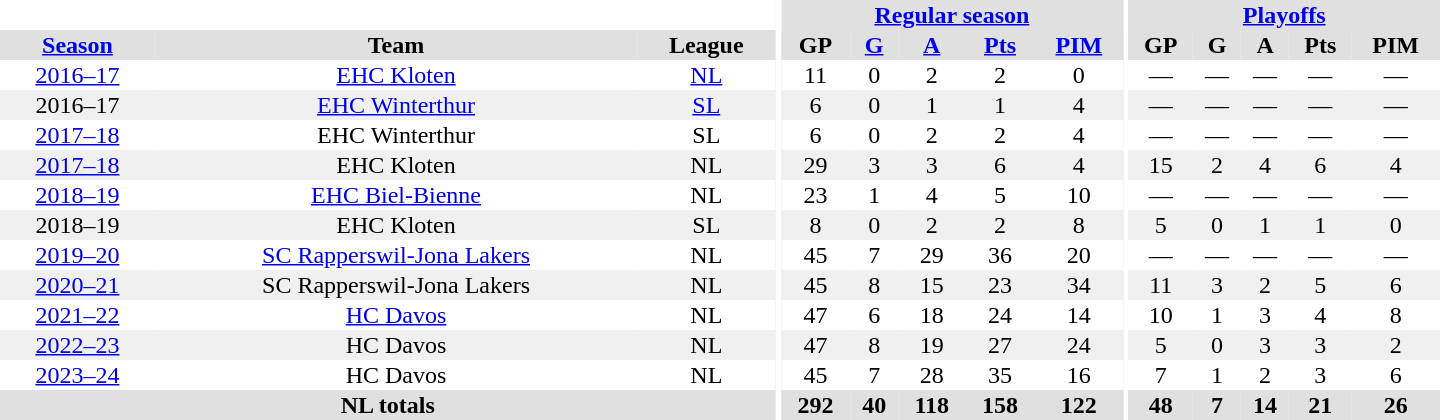<table border="0" cellpadding="1" cellspacing="0" style="text-align:center; width:60em">
<tr bgcolor="#e0e0e0">
<th colspan="3" bgcolor="#ffffff"></th>
<th rowspan="102" bgcolor="#ffffff"></th>
<th colspan="5"><a href='#'>Regular season</a></th>
<th rowspan="102" bgcolor="#ffffff"></th>
<th colspan="5"><a href='#'>Playoffs</a></th>
</tr>
<tr bgcolor="#e0e0e0">
<th><a href='#'>Season</a></th>
<th>Team</th>
<th>League</th>
<th>GP</th>
<th><a href='#'>G</a></th>
<th><a href='#'>A</a></th>
<th><a href='#'>Pts</a></th>
<th><a href='#'>PIM</a></th>
<th>GP</th>
<th>G</th>
<th>A</th>
<th>Pts</th>
<th>PIM</th>
</tr>
<tr>
<td><a href='#'>2016–17</a></td>
<td><a href='#'>EHC Kloten</a></td>
<td><a href='#'>NL</a></td>
<td>11</td>
<td>0</td>
<td>2</td>
<td>2</td>
<td>0</td>
<td>—</td>
<td>—</td>
<td>—</td>
<td>—</td>
<td>—</td>
</tr>
<tr style="background:#f0f0f0;">
<td>2016–17</td>
<td><a href='#'>EHC Winterthur</a></td>
<td><a href='#'>SL</a></td>
<td>6</td>
<td>0</td>
<td>1</td>
<td>1</td>
<td>4</td>
<td>—</td>
<td>—</td>
<td>—</td>
<td>—</td>
<td>—</td>
</tr>
<tr>
<td><a href='#'>2017–18</a></td>
<td>EHC Winterthur</td>
<td>SL</td>
<td>6</td>
<td>0</td>
<td>2</td>
<td>2</td>
<td>4</td>
<td>—</td>
<td>—</td>
<td>—</td>
<td>—</td>
<td>—</td>
</tr>
<tr style="background:#f0f0f0;">
<td><a href='#'>2017–18</a></td>
<td>EHC Kloten</td>
<td>NL</td>
<td>29</td>
<td>3</td>
<td>3</td>
<td>6</td>
<td>4</td>
<td>15</td>
<td>2</td>
<td>4</td>
<td>6</td>
<td>4</td>
</tr>
<tr>
<td><a href='#'>2018–19</a></td>
<td><a href='#'>EHC Biel-Bienne</a></td>
<td>NL</td>
<td>23</td>
<td>1</td>
<td>4</td>
<td>5</td>
<td>10</td>
<td>—</td>
<td>—</td>
<td>—</td>
<td>—</td>
<td>—</td>
</tr>
<tr style="background:#f0f0f0;">
<td>2018–19</td>
<td>EHC Kloten</td>
<td>SL</td>
<td>8</td>
<td>0</td>
<td>2</td>
<td>2</td>
<td>8</td>
<td>5</td>
<td>0</td>
<td>1</td>
<td>1</td>
<td>0</td>
</tr>
<tr>
<td><a href='#'>2019–20</a></td>
<td><a href='#'>SC Rapperswil-Jona Lakers</a></td>
<td>NL</td>
<td>45</td>
<td>7</td>
<td>29</td>
<td>36</td>
<td>20</td>
<td>—</td>
<td>—</td>
<td>—</td>
<td>—</td>
<td>—</td>
</tr>
<tr style="background:#f0f0f0;">
<td><a href='#'>2020–21</a></td>
<td>SC Rapperswil-Jona Lakers</td>
<td>NL</td>
<td>45</td>
<td>8</td>
<td>15</td>
<td>23</td>
<td>34</td>
<td>11</td>
<td>3</td>
<td>2</td>
<td>5</td>
<td>6</td>
</tr>
<tr>
<td><a href='#'>2021–22</a></td>
<td><a href='#'>HC Davos</a></td>
<td>NL</td>
<td>47</td>
<td>6</td>
<td>18</td>
<td>24</td>
<td>14</td>
<td>10</td>
<td>1</td>
<td>3</td>
<td>4</td>
<td>8</td>
</tr>
<tr style="background:#f0f0f0;">
<td><a href='#'>2022–23</a></td>
<td>HC Davos</td>
<td>NL</td>
<td>47</td>
<td>8</td>
<td>19</td>
<td>27</td>
<td>24</td>
<td>5</td>
<td>0</td>
<td>3</td>
<td>3</td>
<td>2</td>
</tr>
<tr>
<td><a href='#'>2023–24</a></td>
<td>HC Davos</td>
<td>NL</td>
<td>45</td>
<td>7</td>
<td>28</td>
<td>35</td>
<td>16</td>
<td>7</td>
<td>1</td>
<td>2</td>
<td>3</td>
<td>6</td>
</tr>
<tr bgcolor="#e0e0e0">
<th colspan="3">NL totals</th>
<th>292</th>
<th>40</th>
<th>118</th>
<th>158</th>
<th>122</th>
<th>48</th>
<th>7</th>
<th>14</th>
<th>21</th>
<th>26 </th>
</tr>
</table>
